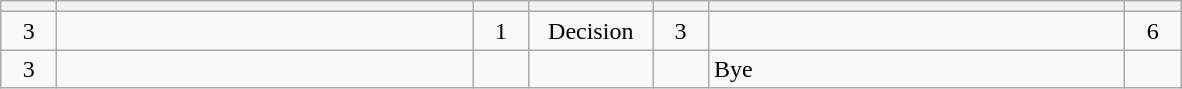<table class="wikitable" style="text-align: center;">
<tr>
<th width=30></th>
<th width=270></th>
<th width=30></th>
<th width=75></th>
<th width=30></th>
<th width=270></th>
<th width=30></th>
</tr>
<tr>
<td>3</td>
<td align=left><strong></strong></td>
<td>1</td>
<td>Decision</td>
<td>3</td>
<td align=left></td>
<td>6</td>
</tr>
<tr>
<td>3</td>
<td align=left><strong></strong></td>
<td></td>
<td></td>
<td></td>
<td align=left>Bye</td>
<td></td>
</tr>
</table>
